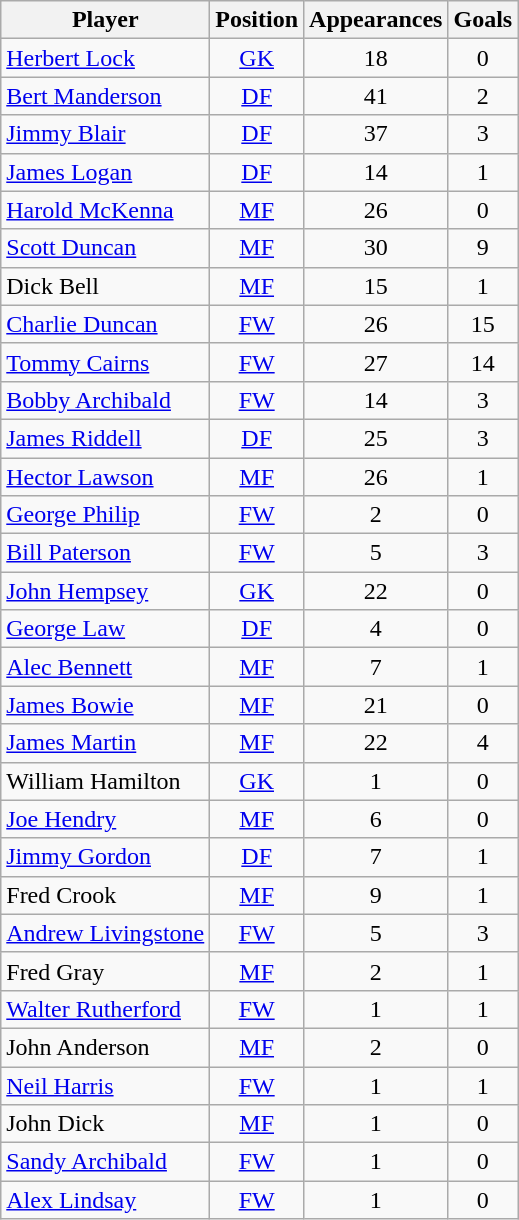<table class="wikitable sortable" style="text-align: center;">
<tr>
<th>Player</th>
<th>Position</th>
<th>Appearances</th>
<th>Goals</th>
</tr>
<tr>
<td align="left"> <a href='#'>Herbert Lock</a></td>
<td><a href='#'>GK</a></td>
<td>18</td>
<td>0</td>
</tr>
<tr>
<td align="left"> <a href='#'>Bert Manderson</a></td>
<td><a href='#'>DF</a></td>
<td>41</td>
<td>2</td>
</tr>
<tr>
<td align="left"> <a href='#'>Jimmy Blair</a></td>
<td><a href='#'>DF</a></td>
<td>37</td>
<td>3</td>
</tr>
<tr>
<td align="left"> <a href='#'>James Logan</a></td>
<td><a href='#'>DF</a></td>
<td>14</td>
<td>1</td>
</tr>
<tr>
<td align="left"> <a href='#'>Harold McKenna</a></td>
<td><a href='#'>MF</a></td>
<td>26</td>
<td>0</td>
</tr>
<tr>
<td align="left"> <a href='#'>Scott Duncan</a></td>
<td><a href='#'>MF</a></td>
<td>30</td>
<td>9</td>
</tr>
<tr>
<td align="left"> Dick Bell</td>
<td><a href='#'>MF</a></td>
<td>15</td>
<td>1</td>
</tr>
<tr>
<td align="left"> <a href='#'>Charlie Duncan</a></td>
<td><a href='#'>FW</a></td>
<td>26</td>
<td>15</td>
</tr>
<tr>
<td align="left"> <a href='#'>Tommy Cairns</a></td>
<td><a href='#'>FW</a></td>
<td>27</td>
<td>14</td>
</tr>
<tr>
<td align="left"> <a href='#'>Bobby Archibald</a></td>
<td><a href='#'>FW</a></td>
<td>14</td>
<td>3</td>
</tr>
<tr>
<td align="left"> <a href='#'>James Riddell</a></td>
<td><a href='#'>DF</a></td>
<td>25</td>
<td>3</td>
</tr>
<tr>
<td align="left"> <a href='#'>Hector Lawson</a></td>
<td><a href='#'>MF</a></td>
<td>26</td>
<td>1</td>
</tr>
<tr>
<td align="left"> <a href='#'>George Philip</a></td>
<td><a href='#'>FW</a></td>
<td>2</td>
<td>0</td>
</tr>
<tr>
<td align="left"> <a href='#'>Bill Paterson</a></td>
<td><a href='#'>FW</a></td>
<td>5</td>
<td>3</td>
</tr>
<tr>
<td align="left"> <a href='#'>John Hempsey</a></td>
<td><a href='#'>GK</a></td>
<td>22</td>
<td>0</td>
</tr>
<tr>
<td align="left"> <a href='#'>George Law</a></td>
<td><a href='#'>DF</a></td>
<td>4</td>
<td>0</td>
</tr>
<tr>
<td align="left"> <a href='#'>Alec Bennett</a></td>
<td><a href='#'>MF</a></td>
<td>7</td>
<td>1</td>
</tr>
<tr>
<td align="left"> <a href='#'>James Bowie</a></td>
<td><a href='#'>MF</a></td>
<td>21</td>
<td>0</td>
</tr>
<tr>
<td align="left"> <a href='#'>James Martin</a></td>
<td><a href='#'>MF</a></td>
<td>22</td>
<td>4</td>
</tr>
<tr>
<td align="left"> William Hamilton</td>
<td><a href='#'>GK</a></td>
<td>1</td>
<td>0</td>
</tr>
<tr>
<td align="left"> <a href='#'>Joe Hendry</a></td>
<td><a href='#'>MF</a></td>
<td>6</td>
<td>0</td>
</tr>
<tr>
<td align="left"> <a href='#'>Jimmy Gordon</a></td>
<td><a href='#'>DF</a></td>
<td>7</td>
<td>1</td>
</tr>
<tr>
<td align="left"> Fred Crook</td>
<td><a href='#'>MF</a></td>
<td>9</td>
<td>1</td>
</tr>
<tr>
<td align="left"> <a href='#'>Andrew Livingstone</a></td>
<td><a href='#'>FW</a></td>
<td>5</td>
<td>3</td>
</tr>
<tr>
<td align="left"> Fred Gray</td>
<td><a href='#'>MF</a></td>
<td>2</td>
<td>1</td>
</tr>
<tr>
<td align="left"> <a href='#'>Walter Rutherford</a></td>
<td><a href='#'>FW</a></td>
<td>1</td>
<td>1</td>
</tr>
<tr>
<td align="left"> John Anderson</td>
<td><a href='#'>MF</a></td>
<td>2</td>
<td>0</td>
</tr>
<tr>
<td align="left"> <a href='#'>Neil Harris</a></td>
<td><a href='#'>FW</a></td>
<td>1</td>
<td>1</td>
</tr>
<tr>
<td align="left"> John Dick</td>
<td><a href='#'>MF</a></td>
<td>1</td>
<td>0</td>
</tr>
<tr>
<td align="left"> <a href='#'>Sandy Archibald</a></td>
<td><a href='#'>FW</a></td>
<td>1</td>
<td>0</td>
</tr>
<tr>
<td align="left"> <a href='#'>Alex Lindsay</a></td>
<td><a href='#'>FW</a></td>
<td>1</td>
<td>0</td>
</tr>
</table>
